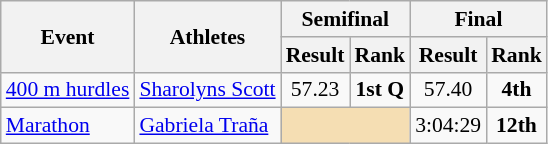<table class="wikitable" border="1" style="font-size:90%">
<tr>
<th rowspan=2>Event</th>
<th rowspan=2>Athletes</th>
<th colspan=2>Semifinal</th>
<th colspan=2>Final</th>
</tr>
<tr>
<th>Result</th>
<th>Rank</th>
<th>Result</th>
<th>Rank</th>
</tr>
<tr>
<td><a href='#'>400 m hurdles</a></td>
<td><a href='#'>Sharolyns Scott</a></td>
<td align=center>57.23</td>
<td align=center><strong>1st Q</strong></td>
<td align=center>57.40</td>
<td align=center><strong>4th</strong></td>
</tr>
<tr>
<td><a href='#'>Marathon</a></td>
<td><a href='#'>Gabriela Traña</a></td>
<td align=center colspan=2 bgcolor=wheat></td>
<td align=center>3:04:29</td>
<td align=center><strong>12th</strong></td>
</tr>
</table>
